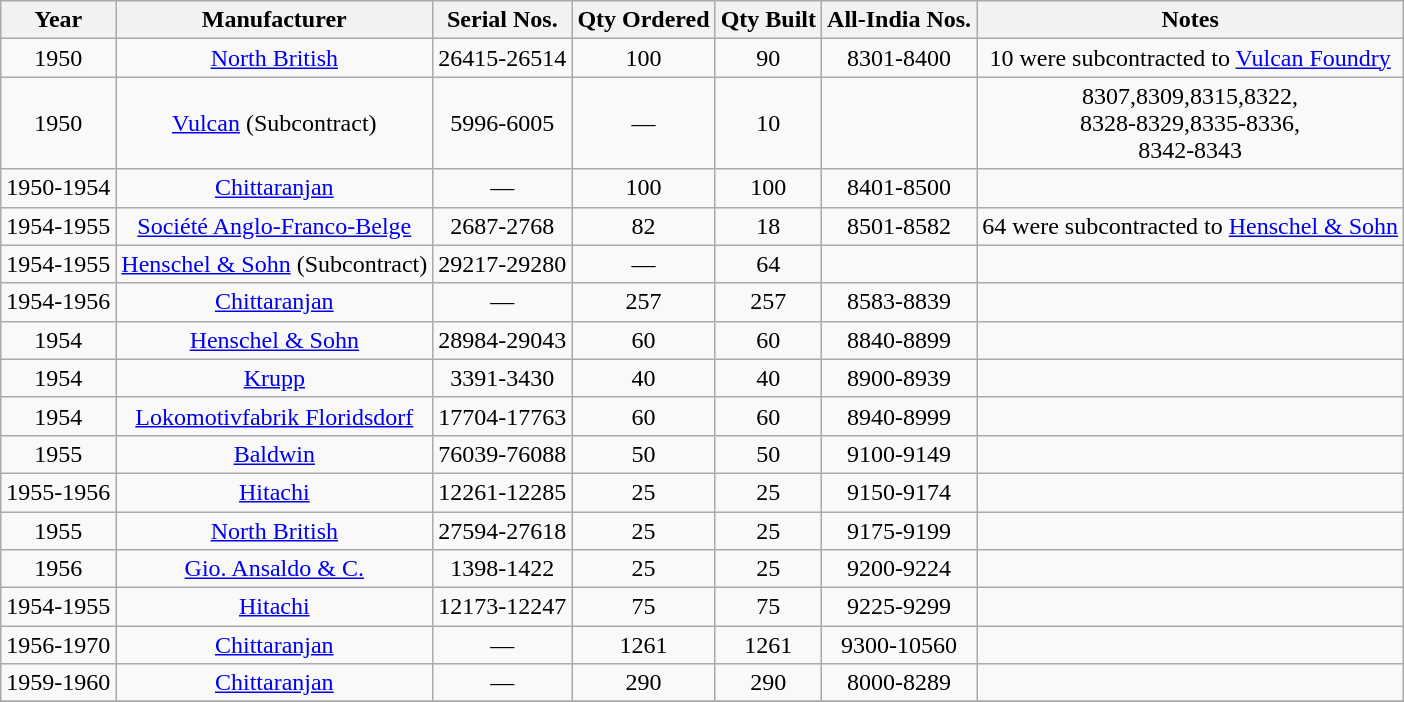<table class="wikitable sortable" style=text-align:center>
<tr>
<th>Year</th>
<th>Manufacturer</th>
<th>Serial Nos.</th>
<th>Qty Ordered</th>
<th>Qty Built</th>
<th>All-India Nos.</th>
<th>Notes</th>
</tr>
<tr>
<td>1950</td>
<td><a href='#'>North British</a></td>
<td>26415-26514</td>
<td>100</td>
<td>90</td>
<td>8301-8400</td>
<td>10 were subcontracted to <a href='#'>Vulcan Foundry</a></td>
</tr>
<tr>
<td>1950</td>
<td><a href='#'>Vulcan</a> (Subcontract)</td>
<td>5996-6005</td>
<td>—</td>
<td>10</td>
<td></td>
<td>8307,8309,8315,8322,<br>8328-8329,8335-8336,<br>8342-8343</td>
</tr>
<tr>
<td>1950-1954</td>
<td><a href='#'>Chittaranjan</a></td>
<td>—</td>
<td>100</td>
<td>100</td>
<td>8401-8500</td>
<td></td>
</tr>
<tr>
<td>1954-1955</td>
<td><a href='#'>Société Anglo-Franco-Belge</a></td>
<td>2687-2768</td>
<td>82</td>
<td>18</td>
<td>8501-8582</td>
<td>64 were subcontracted to <a href='#'>Henschel & Sohn</a></td>
</tr>
<tr>
<td>1954-1955</td>
<td><a href='#'>Henschel & Sohn</a> (Subcontract)</td>
<td>29217-29280</td>
<td>—</td>
<td>64</td>
<td></td>
<td></td>
</tr>
<tr>
<td>1954-1956</td>
<td><a href='#'>Chittaranjan</a></td>
<td>—</td>
<td>257</td>
<td>257</td>
<td>8583-8839</td>
<td></td>
</tr>
<tr>
<td>1954</td>
<td><a href='#'>Henschel & Sohn</a></td>
<td>28984-29043</td>
<td>60</td>
<td>60</td>
<td>8840-8899</td>
<td></td>
</tr>
<tr>
<td>1954</td>
<td><a href='#'>Krupp</a></td>
<td>3391-3430</td>
<td>40</td>
<td>40</td>
<td>8900-8939</td>
<td></td>
</tr>
<tr>
<td>1954</td>
<td><a href='#'>Lokomotivfabrik Floridsdorf</a></td>
<td>17704-17763</td>
<td>60</td>
<td>60</td>
<td>8940-8999</td>
<td></td>
</tr>
<tr>
<td>1955</td>
<td><a href='#'>Baldwin</a></td>
<td>76039-76088</td>
<td>50</td>
<td>50</td>
<td>9100-9149</td>
<td></td>
</tr>
<tr>
<td>1955-1956</td>
<td><a href='#'>Hitachi</a></td>
<td>12261-12285</td>
<td>25</td>
<td>25</td>
<td>9150-9174</td>
<td></td>
</tr>
<tr>
<td>1955</td>
<td><a href='#'>North British</a></td>
<td>27594-27618</td>
<td>25</td>
<td>25</td>
<td>9175-9199</td>
<td></td>
</tr>
<tr>
<td>1956</td>
<td><a href='#'>Gio. Ansaldo & C.</a></td>
<td>1398-1422</td>
<td>25</td>
<td>25</td>
<td>9200-9224</td>
<td></td>
</tr>
<tr>
<td>1954-1955</td>
<td><a href='#'>Hitachi</a></td>
<td>12173-12247</td>
<td>75</td>
<td>75</td>
<td>9225-9299</td>
<td></td>
</tr>
<tr>
<td>1956-1970</td>
<td><a href='#'>Chittaranjan</a></td>
<td>—</td>
<td>1261</td>
<td>1261</td>
<td>9300-10560</td>
<td></td>
</tr>
<tr>
<td>1959-1960</td>
<td><a href='#'>Chittaranjan</a></td>
<td>—</td>
<td>290</td>
<td>290</td>
<td>8000-8289</td>
<td></td>
</tr>
<tr>
</tr>
</table>
